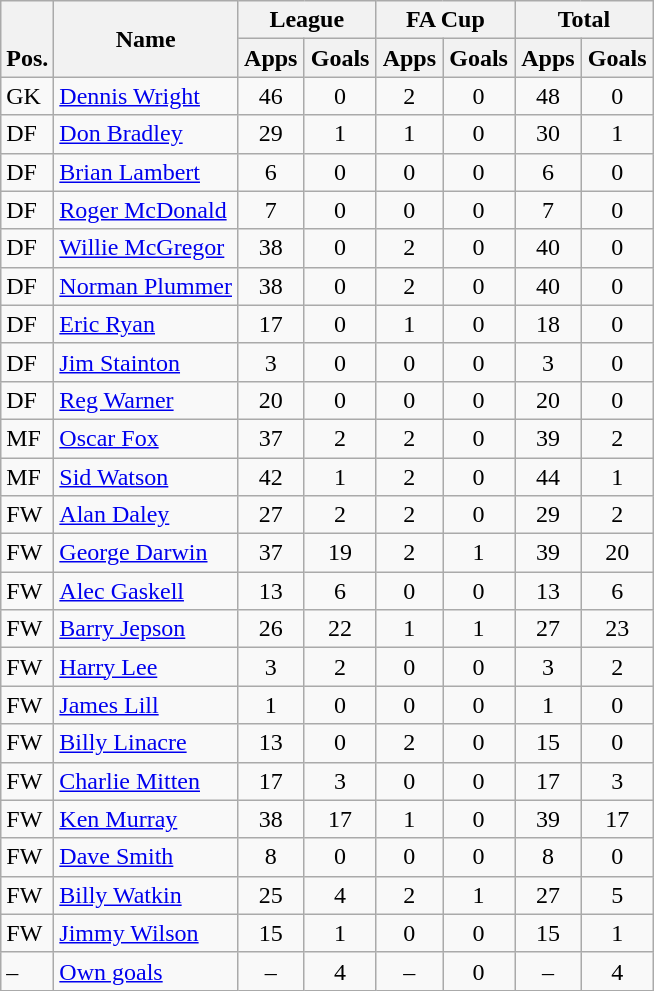<table class="wikitable" style="text-align:center">
<tr>
<th rowspan="2" valign="bottom">Pos.</th>
<th rowspan="2">Name</th>
<th colspan="2" width="85">League</th>
<th colspan="2" width="85">FA Cup</th>
<th colspan="2" width="85">Total</th>
</tr>
<tr>
<th>Apps</th>
<th>Goals</th>
<th>Apps</th>
<th>Goals</th>
<th>Apps</th>
<th>Goals</th>
</tr>
<tr>
<td align="left">GK</td>
<td align="left"> <a href='#'>Dennis Wright</a></td>
<td>46</td>
<td>0</td>
<td>2</td>
<td>0</td>
<td>48</td>
<td>0</td>
</tr>
<tr>
<td align="left">DF</td>
<td align="left"> <a href='#'>Don Bradley</a></td>
<td>29</td>
<td>1</td>
<td>1</td>
<td>0</td>
<td>30</td>
<td>1</td>
</tr>
<tr>
<td align="left">DF</td>
<td align="left"> <a href='#'>Brian Lambert</a></td>
<td>6</td>
<td>0</td>
<td>0</td>
<td>0</td>
<td>6</td>
<td>0</td>
</tr>
<tr>
<td align="left">DF</td>
<td align="left"> <a href='#'>Roger McDonald</a></td>
<td>7</td>
<td>0</td>
<td>0</td>
<td>0</td>
<td>7</td>
<td>0</td>
</tr>
<tr>
<td align="left">DF</td>
<td align="left"> <a href='#'>Willie McGregor</a></td>
<td>38</td>
<td>0</td>
<td>2</td>
<td>0</td>
<td>40</td>
<td>0</td>
</tr>
<tr>
<td align="left">DF</td>
<td align="left"> <a href='#'>Norman Plummer</a></td>
<td>38</td>
<td>0</td>
<td>2</td>
<td>0</td>
<td>40</td>
<td>0</td>
</tr>
<tr>
<td align="left">DF</td>
<td align="left"> <a href='#'>Eric Ryan</a></td>
<td>17</td>
<td>0</td>
<td>1</td>
<td>0</td>
<td>18</td>
<td>0</td>
</tr>
<tr>
<td align="left">DF</td>
<td align="left"> <a href='#'>Jim Stainton</a></td>
<td>3</td>
<td>0</td>
<td>0</td>
<td>0</td>
<td>3</td>
<td>0</td>
</tr>
<tr>
<td align="left">DF</td>
<td align="left"> <a href='#'>Reg Warner</a></td>
<td>20</td>
<td>0</td>
<td>0</td>
<td>0</td>
<td>20</td>
<td>0</td>
</tr>
<tr>
<td align="left">MF</td>
<td align="left"> <a href='#'>Oscar Fox</a></td>
<td>37</td>
<td>2</td>
<td>2</td>
<td>0</td>
<td>39</td>
<td>2</td>
</tr>
<tr>
<td align="left">MF</td>
<td align="left"> <a href='#'>Sid Watson</a></td>
<td>42</td>
<td>1</td>
<td>2</td>
<td>0</td>
<td>44</td>
<td>1</td>
</tr>
<tr>
<td align="left">FW</td>
<td align="left"> <a href='#'>Alan Daley</a></td>
<td>27</td>
<td>2</td>
<td>2</td>
<td>0</td>
<td>29</td>
<td>2</td>
</tr>
<tr>
<td align="left">FW</td>
<td align="left"> <a href='#'>George Darwin</a></td>
<td>37</td>
<td>19</td>
<td>2</td>
<td>1</td>
<td>39</td>
<td>20</td>
</tr>
<tr>
<td align="left">FW</td>
<td align="left"> <a href='#'>Alec Gaskell</a></td>
<td>13</td>
<td>6</td>
<td>0</td>
<td>0</td>
<td>13</td>
<td>6</td>
</tr>
<tr>
<td align="left">FW</td>
<td align="left"> <a href='#'>Barry Jepson</a></td>
<td>26</td>
<td>22</td>
<td>1</td>
<td>1</td>
<td>27</td>
<td>23</td>
</tr>
<tr>
<td align="left">FW</td>
<td align="left"> <a href='#'>Harry Lee</a></td>
<td>3</td>
<td>2</td>
<td>0</td>
<td>0</td>
<td>3</td>
<td>2</td>
</tr>
<tr>
<td align="left">FW</td>
<td align="left"> <a href='#'>James Lill</a></td>
<td>1</td>
<td>0</td>
<td>0</td>
<td>0</td>
<td>1</td>
<td>0</td>
</tr>
<tr>
<td align="left">FW</td>
<td align="left"> <a href='#'>Billy Linacre</a></td>
<td>13</td>
<td>0</td>
<td>2</td>
<td>0</td>
<td>15</td>
<td>0</td>
</tr>
<tr>
<td align="left">FW</td>
<td align="left"> <a href='#'>Charlie Mitten</a></td>
<td>17</td>
<td>3</td>
<td>0</td>
<td>0</td>
<td>17</td>
<td>3</td>
</tr>
<tr>
<td align="left">FW</td>
<td align="left"> <a href='#'>Ken Murray</a></td>
<td>38</td>
<td>17</td>
<td>1</td>
<td>0</td>
<td>39</td>
<td>17</td>
</tr>
<tr>
<td align="left">FW</td>
<td align="left"> <a href='#'>Dave Smith</a></td>
<td>8</td>
<td>0</td>
<td>0</td>
<td>0</td>
<td>8</td>
<td>0</td>
</tr>
<tr>
<td align="left">FW</td>
<td align="left"> <a href='#'>Billy Watkin</a></td>
<td>25</td>
<td>4</td>
<td>2</td>
<td>1</td>
<td>27</td>
<td>5</td>
</tr>
<tr>
<td align="left">FW</td>
<td align="left"> <a href='#'>Jimmy Wilson</a></td>
<td>15</td>
<td>1</td>
<td>0</td>
<td>0</td>
<td>15</td>
<td>1</td>
</tr>
<tr>
<td align="left">–</td>
<td align="left"><a href='#'>Own goals</a></td>
<td>–</td>
<td>4</td>
<td>–</td>
<td>0</td>
<td>–</td>
<td>4</td>
</tr>
</table>
